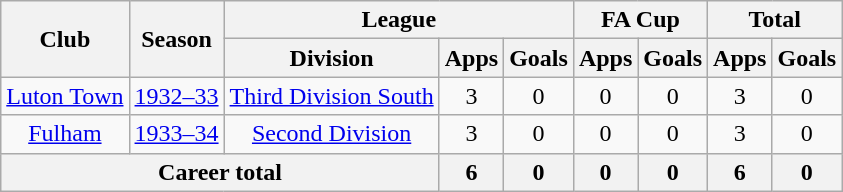<table class="wikitable" style="text-align:center">
<tr>
<th rowspan="2">Club</th>
<th rowspan="2">Season</th>
<th colspan="3">League</th>
<th colspan="2">FA Cup</th>
<th colspan="2">Total</th>
</tr>
<tr>
<th>Division</th>
<th>Apps</th>
<th>Goals</th>
<th>Apps</th>
<th>Goals</th>
<th>Apps</th>
<th>Goals</th>
</tr>
<tr>
<td><a href='#'>Luton Town</a></td>
<td><a href='#'>1932–33</a></td>
<td><a href='#'>Third Division South</a></td>
<td>3</td>
<td>0</td>
<td>0</td>
<td>0</td>
<td>3</td>
<td>0</td>
</tr>
<tr>
<td><a href='#'>Fulham</a></td>
<td><a href='#'>1933–34</a></td>
<td><a href='#'>Second Division</a></td>
<td>3</td>
<td>0</td>
<td>0</td>
<td>0</td>
<td>3</td>
<td>0</td>
</tr>
<tr>
<th colspan="3">Career total</th>
<th>6</th>
<th>0</th>
<th>0</th>
<th>0</th>
<th>6</th>
<th>0</th>
</tr>
</table>
